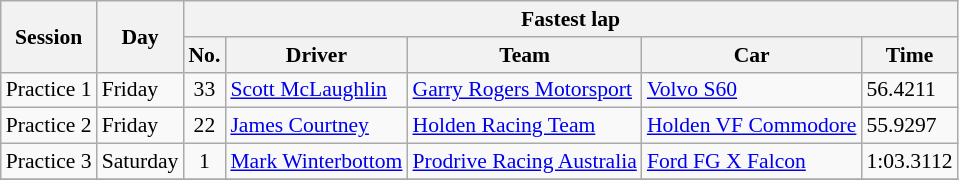<table class="wikitable" style="font-size: 90%">
<tr>
<th rowspan="2">Session</th>
<th rowspan="2">Day</th>
<th colspan="5">Fastest lap</th>
</tr>
<tr>
<th>No.</th>
<th>Driver</th>
<th>Team</th>
<th>Car</th>
<th>Time</th>
</tr>
<tr>
<td>Practice 1</td>
<td>Friday</td>
<td align="center">33</td>
<td> <a href='#'>Scott McLaughlin</a></td>
<td><a href='#'>Garry Rogers Motorsport</a></td>
<td><a href='#'>Volvo S60</a></td>
<td>56.4211</td>
</tr>
<tr>
<td>Practice 2</td>
<td>Friday</td>
<td align="center">22</td>
<td> <a href='#'>James Courtney</a></td>
<td><a href='#'>Holden Racing Team</a></td>
<td><a href='#'>Holden VF Commodore</a></td>
<td>55.9297</td>
</tr>
<tr>
<td>Practice 3</td>
<td>Saturday</td>
<td align="center">1</td>
<td> <a href='#'>Mark Winterbottom</a></td>
<td><a href='#'>Prodrive Racing Australia</a></td>
<td><a href='#'>Ford FG X Falcon</a></td>
<td>1:03.3112</td>
</tr>
<tr>
</tr>
</table>
